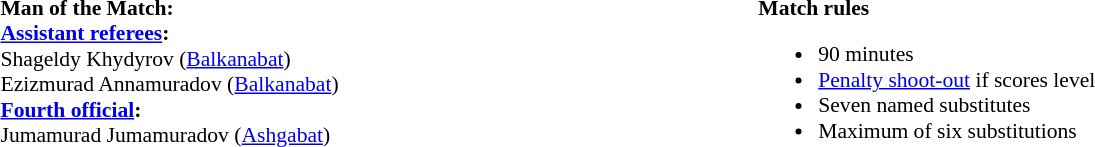<table style="width:100%;font-size:90%">
<tr>
<td style="width:40%;vertical-align:top"><br><strong>Man of the Match:</strong>
<br> 
<strong><a href='#'>Assistant referees</a>:</strong>
<br> Shageldy Khydyrov (<a href='#'>Balkanabat</a>)
<br> Ezizmurad Annamuradov (<a href='#'>Balkanabat</a>)
<br><strong><a href='#'>Fourth official</a>:</strong>
<br> Jumamurad Jumamuradov (<a href='#'>Ashgabat</a>)</td>
<td style="width:60%;vertical-align:top"><br><strong>Match rules</strong><ul><li>90 minutes</li><li><a href='#'>Penalty shoot-out</a> if scores level</li><li>Seven named substitutes</li><li>Maximum of six substitutions</li></ul></td>
</tr>
</table>
